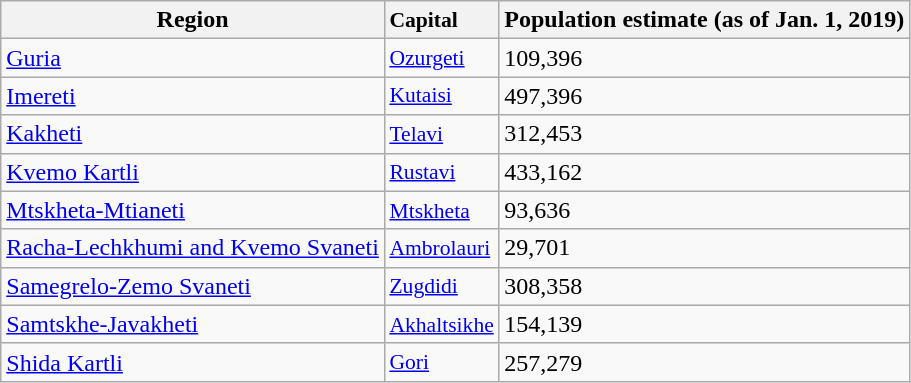<table class="wikitable sortable">
<tr>
<th>Region</th>
<th style="text-align:left;font-size:90%;">Capital</th>
<th>Population estimate (as of Jan. 1, 2019)</th>
</tr>
<tr>
<td><a href='#'>Guria</a></td>
<td style="font-size:90%;"><a href='#'>Ozurgeti</a> <td>109,396</td></tr></td>
<td><a href='#'>Imereti</a></td>
<td style="font-size:90%;"><a href='#'>Kutaisi</a> <td>497,396</td></tr></td>
<td><a href='#'>Kakheti</a></td>
<td style="font-size:90%;"><a href='#'>Telavi</a> <td>312,453</td></tr></td>
<td><a href='#'>Kvemo Kartli</a></td>
<td style="font-size:90%;"><a href='#'>Rustavi</a> <td>433,162</td></tr></td>
<td><a href='#'>Mtskheta-Mtianeti</a></td>
<td style="font-size:90%;"><a href='#'>Mtskheta</a> <td>93,636</td></tr></td>
<td><a href='#'>Racha-Lechkhumi and Kvemo Svaneti</a></td>
<td style="font-size:90%;"><a href='#'>Ambrolauri</a> <td>29,701</td></tr></td>
<td><a href='#'>Samegrelo-Zemo Svaneti</a></td>
<td style="font-size:90%;"><a href='#'>Zugdidi</a> <td>308,358</td></tr></td>
<td><a href='#'>Samtskhe-Javakheti</a></td>
<td style="font-size:90%;"><a href='#'>Akhaltsikhe</a> <td>154,139</td></tr></td>
<td><a href='#'>Shida Kartli</a></td>
<td style="font-size:90%;"><a href='#'>Gori</a> <td>257,279</td></tr></td>
</tr>
</table>
